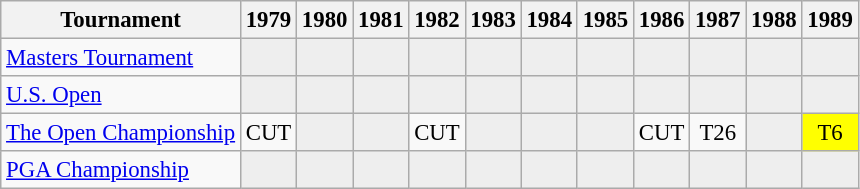<table class="wikitable" style="font-size:95%;text-align:center;">
<tr>
<th>Tournament</th>
<th>1979</th>
<th>1980</th>
<th>1981</th>
<th>1982</th>
<th>1983</th>
<th>1984</th>
<th>1985</th>
<th>1986</th>
<th>1987</th>
<th>1988</th>
<th>1989</th>
</tr>
<tr>
<td align=left><a href='#'>Masters Tournament</a></td>
<td style="background:#eeeeee;"></td>
<td style="background:#eeeeee;"></td>
<td style="background:#eeeeee;"></td>
<td style="background:#eeeeee;"></td>
<td style="background:#eeeeee;"></td>
<td style="background:#eeeeee;"></td>
<td style="background:#eeeeee;"></td>
<td style="background:#eeeeee;"></td>
<td style="background:#eeeeee;"></td>
<td style="background:#eeeeee;"></td>
<td style="background:#eeeeee;"></td>
</tr>
<tr>
<td align=left><a href='#'>U.S. Open</a></td>
<td style="background:#eeeeee;"></td>
<td style="background:#eeeeee;"></td>
<td style="background:#eeeeee;"></td>
<td style="background:#eeeeee;"></td>
<td style="background:#eeeeee;"></td>
<td style="background:#eeeeee;"></td>
<td style="background:#eeeeee;"></td>
<td style="background:#eeeeee;"></td>
<td style="background:#eeeeee;"></td>
<td style="background:#eeeeee;"></td>
<td style="background:#eeeeee;"></td>
</tr>
<tr>
<td align=left><a href='#'>The Open Championship</a></td>
<td>CUT</td>
<td style="background:#eeeeee;"></td>
<td style="background:#eeeeee;"></td>
<td>CUT</td>
<td style="background:#eeeeee;"></td>
<td style="background:#eeeeee;"></td>
<td style="background:#eeeeee;"></td>
<td>CUT</td>
<td>T26</td>
<td style="background:#eeeeee;"></td>
<td style="background:yellow;">T6</td>
</tr>
<tr>
<td align=left><a href='#'>PGA Championship</a></td>
<td style="background:#eeeeee;"></td>
<td style="background:#eeeeee;"></td>
<td style="background:#eeeeee;"></td>
<td style="background:#eeeeee;"></td>
<td style="background:#eeeeee;"></td>
<td style="background:#eeeeee;"></td>
<td style="background:#eeeeee;"></td>
<td style="background:#eeeeee;"></td>
<td style="background:#eeeeee;"></td>
<td style="background:#eeeeee;"></td>
<td style="background:#eeeeee;"></td>
</tr>
</table>
